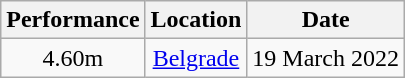<table class="wikitable" |>
<tr>
<th>Performance</th>
<th>Location</th>
<th>Date</th>
</tr>
<tr>
<td align=center>4.60m</td>
<td align="center"><a href='#'>Belgrade</a></td>
<td align="right">19 March 2022</td>
</tr>
</table>
